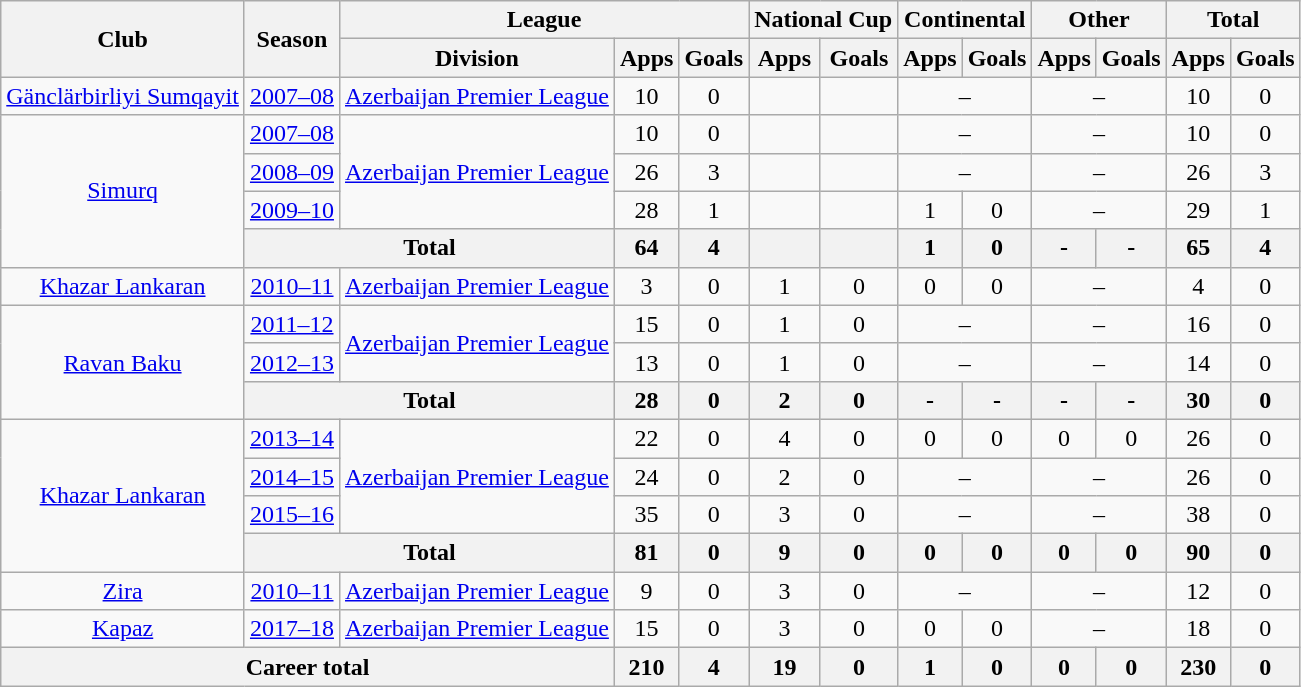<table class="wikitable" style="text-align: center;">
<tr>
<th rowspan="2">Club</th>
<th rowspan="2">Season</th>
<th colspan="3">League</th>
<th colspan="2">National Cup</th>
<th colspan="2">Continental</th>
<th colspan="2">Other</th>
<th colspan="2">Total</th>
</tr>
<tr>
<th>Division</th>
<th>Apps</th>
<th>Goals</th>
<th>Apps</th>
<th>Goals</th>
<th>Apps</th>
<th>Goals</th>
<th>Apps</th>
<th>Goals</th>
<th>Apps</th>
<th>Goals</th>
</tr>
<tr>
<td valign="center"><a href='#'>Gänclärbirliyi Sumqayit</a></td>
<td><a href='#'>2007–08</a></td>
<td><a href='#'>Azerbaijan Premier League</a></td>
<td>10</td>
<td>0</td>
<td></td>
<td></td>
<td colspan="2">–</td>
<td colspan="2">–</td>
<td>10</td>
<td>0</td>
</tr>
<tr>
<td rowspan="4" valign="center"><a href='#'>Simurq</a></td>
<td><a href='#'>2007–08</a></td>
<td rowspan="3" valign="center"><a href='#'>Azerbaijan Premier League</a></td>
<td>10</td>
<td>0</td>
<td></td>
<td></td>
<td colspan="2">–</td>
<td colspan="2">–</td>
<td>10</td>
<td>0</td>
</tr>
<tr>
<td><a href='#'>2008–09</a></td>
<td>26</td>
<td>3</td>
<td></td>
<td></td>
<td colspan="2">–</td>
<td colspan="2">–</td>
<td>26</td>
<td>3</td>
</tr>
<tr>
<td><a href='#'>2009–10</a></td>
<td>28</td>
<td>1</td>
<td></td>
<td></td>
<td>1</td>
<td>0</td>
<td colspan="2">–</td>
<td>29</td>
<td>1</td>
</tr>
<tr>
<th colspan="2">Total</th>
<th>64</th>
<th>4</th>
<th></th>
<th></th>
<th>1</th>
<th>0</th>
<th>-</th>
<th>-</th>
<th>65</th>
<th>4</th>
</tr>
<tr>
<td valign="center"><a href='#'>Khazar Lankaran</a></td>
<td><a href='#'>2010–11</a></td>
<td><a href='#'>Azerbaijan Premier League</a></td>
<td>3</td>
<td>0</td>
<td>1</td>
<td>0</td>
<td>0</td>
<td>0</td>
<td colspan="2">–</td>
<td>4</td>
<td>0</td>
</tr>
<tr>
<td rowspan="3" valign="center"><a href='#'>Ravan Baku</a></td>
<td><a href='#'>2011–12</a></td>
<td rowspan="2" valign="center"><a href='#'>Azerbaijan Premier League</a></td>
<td>15</td>
<td>0</td>
<td>1</td>
<td>0</td>
<td colspan="2">–</td>
<td colspan="2">–</td>
<td>16</td>
<td>0</td>
</tr>
<tr>
<td><a href='#'>2012–13</a></td>
<td>13</td>
<td>0</td>
<td>1</td>
<td>0</td>
<td colspan="2">–</td>
<td colspan="2">–</td>
<td>14</td>
<td>0</td>
</tr>
<tr>
<th colspan="2">Total</th>
<th>28</th>
<th>0</th>
<th>2</th>
<th>0</th>
<th>-</th>
<th>-</th>
<th>-</th>
<th>-</th>
<th>30</th>
<th>0</th>
</tr>
<tr>
<td rowspan="4" valign="center"><a href='#'>Khazar Lankaran</a></td>
<td><a href='#'>2013–14</a></td>
<td rowspan="3" valign="center"><a href='#'>Azerbaijan Premier League</a></td>
<td>22</td>
<td>0</td>
<td>4</td>
<td>0</td>
<td>0</td>
<td>0</td>
<td>0</td>
<td>0</td>
<td>26</td>
<td>0</td>
</tr>
<tr>
<td><a href='#'>2014–15</a></td>
<td>24</td>
<td>0</td>
<td>2</td>
<td>0</td>
<td colspan="2">–</td>
<td colspan="2">–</td>
<td>26</td>
<td>0</td>
</tr>
<tr>
<td><a href='#'>2015–16</a></td>
<td>35</td>
<td>0</td>
<td>3</td>
<td>0</td>
<td colspan="2">–</td>
<td colspan="2">–</td>
<td>38</td>
<td>0</td>
</tr>
<tr>
<th colspan="2">Total</th>
<th>81</th>
<th>0</th>
<th>9</th>
<th>0</th>
<th>0</th>
<th>0</th>
<th>0</th>
<th>0</th>
<th>90</th>
<th>0</th>
</tr>
<tr>
<td valign="center"><a href='#'>Zira</a></td>
<td><a href='#'>2010–11</a></td>
<td><a href='#'>Azerbaijan Premier League</a></td>
<td>9</td>
<td>0</td>
<td>3</td>
<td>0</td>
<td colspan="2">–</td>
<td colspan="2">–</td>
<td>12</td>
<td>0</td>
</tr>
<tr>
<td valign="center"><a href='#'>Kapaz</a></td>
<td><a href='#'>2017–18</a></td>
<td><a href='#'>Azerbaijan Premier League</a></td>
<td>15</td>
<td>0</td>
<td>3</td>
<td>0</td>
<td>0</td>
<td>0</td>
<td colspan="2">–</td>
<td>18</td>
<td>0</td>
</tr>
<tr>
<th colspan="3">Career total</th>
<th>210</th>
<th>4</th>
<th>19</th>
<th>0</th>
<th>1</th>
<th>0</th>
<th>0</th>
<th>0</th>
<th>230</th>
<th>0</th>
</tr>
</table>
